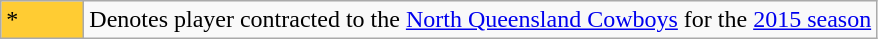<table class="wikitable">
<tr>
<td style="background:#FC3; width:3em;">*</td>
<td>Denotes player contracted to the <a href='#'>North Queensland Cowboys</a> for the <a href='#'>2015 season</a></td>
</tr>
</table>
